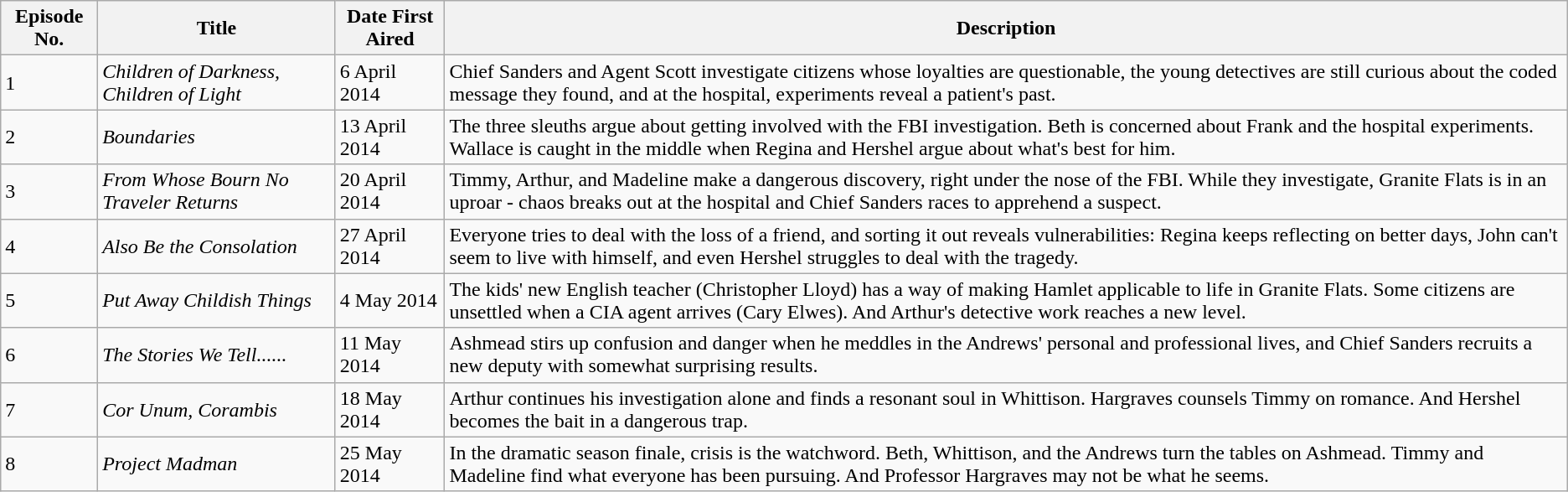<table class=wikitable>
<tr>
<th>Episode No.</th>
<th>Title</th>
<th>Date First Aired</th>
<th>Description</th>
</tr>
<tr>
<td>1</td>
<td><em>Children of Darkness, Children of Light</em></td>
<td>6 April 2014</td>
<td>Chief Sanders and Agent Scott investigate citizens whose loyalties are questionable, the young detectives are still curious about the coded message they found, and at the hospital, experiments reveal a patient's past.</td>
</tr>
<tr>
<td>2</td>
<td><em>Boundaries</em></td>
<td>13 April 2014</td>
<td>The three sleuths argue about getting involved with the FBI investigation. Beth is concerned about Frank and the hospital experiments. Wallace is caught in the middle when Regina and Hershel argue about what's best for him.</td>
</tr>
<tr>
<td>3</td>
<td><em>From Whose Bourn No Traveler Returns</em></td>
<td>20 April 2014</td>
<td>Timmy, Arthur, and Madeline make a dangerous discovery, right under the nose of the FBI. While they investigate, Granite Flats is in an uproar - chaos breaks out at the hospital and Chief Sanders races to apprehend a suspect.</td>
</tr>
<tr>
<td>4</td>
<td><em>Also Be the Consolation</em></td>
<td>27 April 2014</td>
<td>Everyone tries to deal with the loss of a friend, and sorting it out reveals vulnerabilities: Regina keeps reflecting on better days, John can't seem to live with himself, and even Hershel struggles to deal with the tragedy.</td>
</tr>
<tr>
<td>5</td>
<td><em>Put Away Childish Things</em></td>
<td>4 May 2014</td>
<td>The kids' new English teacher (Christopher Lloyd) has a way of making Hamlet applicable to life in Granite Flats. Some citizens are unsettled when a CIA agent arrives (Cary Elwes). And Arthur's detective work reaches a new level.</td>
</tr>
<tr>
<td>6</td>
<td><em>The Stories We Tell......</em></td>
<td>11 May 2014</td>
<td>Ashmead stirs up confusion and danger when he meddles in the Andrews' personal and professional lives, and Chief Sanders recruits a new deputy with somewhat surprising results.</td>
</tr>
<tr>
<td>7</td>
<td><em>Cor Unum, Corambis</em></td>
<td>18 May 2014</td>
<td>Arthur continues his investigation alone and finds a resonant soul in Whittison. Hargraves counsels Timmy on romance. And Hershel becomes the bait in a dangerous trap.</td>
</tr>
<tr>
<td>8</td>
<td><em>Project Madman</em></td>
<td>25 May 2014</td>
<td>In the dramatic season finale, crisis is the watchword. Beth, Whittison, and the Andrews turn the tables on Ashmead. Timmy and Madeline find what everyone has been pursuing. And Professor Hargraves may not be what he seems.</td>
</tr>
</table>
